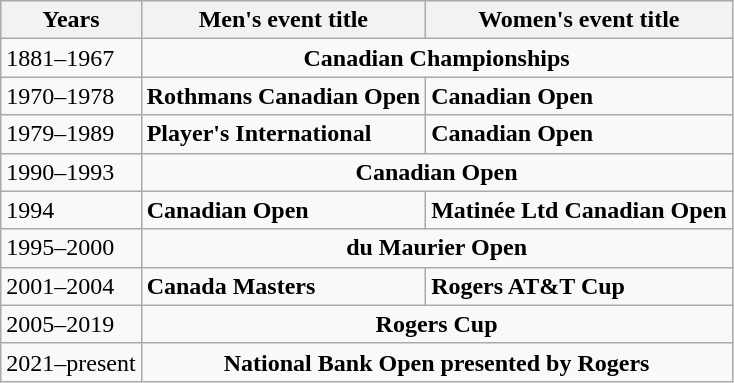<table class=wikitable>
<tr>
<th>Years</th>
<th>Men's event title</th>
<th>Women's event title</th>
</tr>
<tr>
<td>1881–1967</td>
<td colspan=2 align=center><strong>Canadian Championships</strong></td>
</tr>
<tr>
<td>1970–1978</td>
<td><strong>Rothmans Canadian Open</strong></td>
<td><strong>Canadian Open</strong></td>
</tr>
<tr>
<td>1979–1989</td>
<td><strong>Player's International</strong></td>
<td><strong>Canadian Open</strong></td>
</tr>
<tr>
<td>1990–1993</td>
<td colspan=2 align=center><strong>Canadian Open</strong></td>
</tr>
<tr>
<td>1994</td>
<td><strong>Canadian Open</strong></td>
<td><strong>Matinée Ltd Canadian Open</strong></td>
</tr>
<tr>
<td>1995–2000</td>
<td colspan=2 align=center><strong>du Maurier Open</strong></td>
</tr>
<tr>
<td>2001–2004</td>
<td><strong>Canada Masters</strong></td>
<td><strong>Rogers AT&T Cup</strong></td>
</tr>
<tr>
<td>2005–2019</td>
<td colspan=2 align=center><strong>Rogers Cup</strong></td>
</tr>
<tr>
<td>2021–present</td>
<td colspan=2 align=center><strong>National Bank Open presented by Rogers</strong></td>
</tr>
</table>
